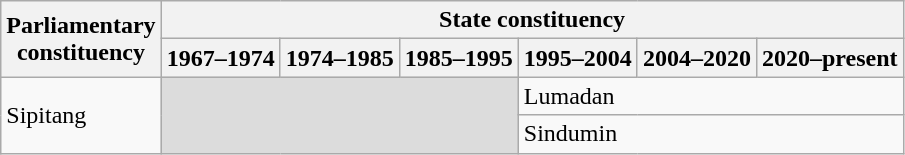<table class=wikitable>
<tr>
<th rowspan=2>Parliamentary<br>constituency</th>
<th colspan=6>State constituency</th>
</tr>
<tr>
<th>1967–1974</th>
<th>1974–1985</th>
<th>1985–1995</th>
<th>1995–2004</th>
<th>2004–2020</th>
<th>2020–present</th>
</tr>
<tr>
<td rowspan=2>Sipitang</td>
<td rowspan=2 colspan=3 bgcolor=dcdcdc></td>
<td colspan=3>Lumadan</td>
</tr>
<tr>
<td colspan=3>Sindumin</td>
</tr>
</table>
